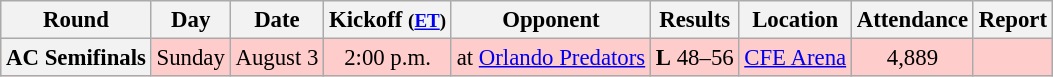<table class="wikitable" style="font-size: 95%;">
<tr style= bgcolor="ffcccc">
<th>Round</th>
<th>Day</th>
<th>Date</th>
<th>Kickoff <small>(<a href='#'>ET</a>)</small></th>
<th>Opponent</th>
<th>Results</th>
<th>Location</th>
<th>Attendance</th>
<th>Report</th>
</tr>
<tr style= background:#ffcccc>
<th align="center">AC Semifinals</th>
<td align="center">Sunday</td>
<td align="center">August 3</td>
<td align="center">2:00 p.m.</td>
<td align="center">at <a href='#'>Orlando Predators</a></td>
<td align="center"><strong>L</strong> 48–56</td>
<td align="center"><a href='#'>CFE Arena</a></td>
<td align="center">4,889</td>
<td align="center"></td>
</tr>
</table>
